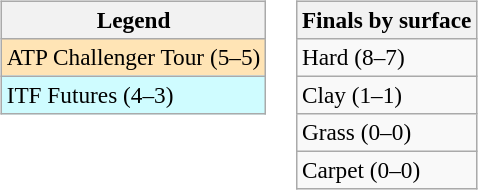<table>
<tr valign=top>
<td><br><table class=wikitable style=font-size:97%>
<tr>
<th>Legend</th>
</tr>
<tr bgcolor=moccasin>
<td>ATP Challenger Tour (5–5)</td>
</tr>
<tr bgcolor=cffcff>
<td>ITF Futures (4–3)</td>
</tr>
</table>
</td>
<td><br><table class=wikitable style=font-size:97%>
<tr>
<th>Finals by surface</th>
</tr>
<tr>
<td>Hard (8–7)</td>
</tr>
<tr>
<td>Clay (1–1)</td>
</tr>
<tr>
<td>Grass (0–0)</td>
</tr>
<tr>
<td>Carpet (0–0)</td>
</tr>
</table>
</td>
</tr>
</table>
